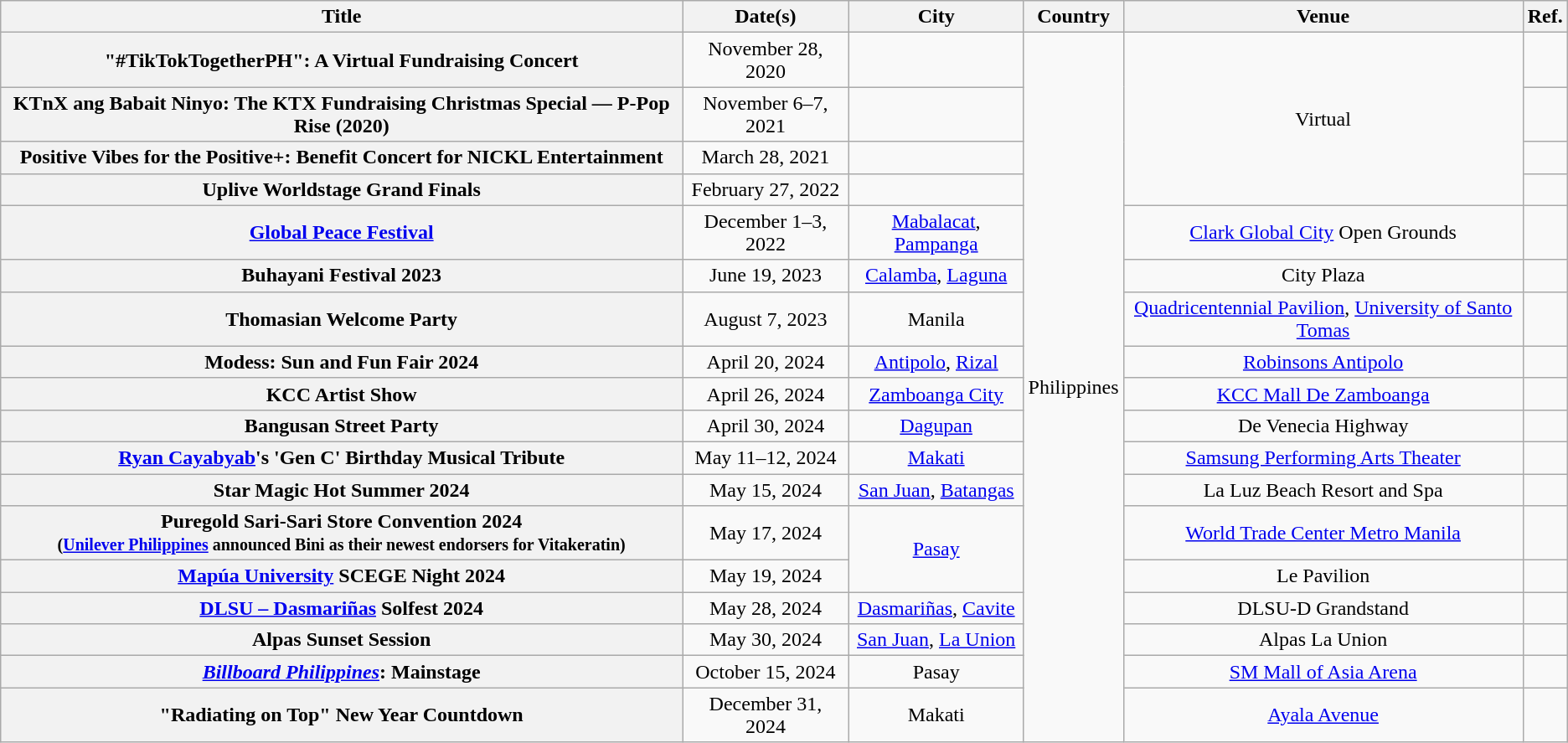<table class="wikitable plainrowheaders" style="text-align: center;">
<tr>
<th>Title</th>
<th class="unsortable" scope="col">Date(s)</th>
<th>City</th>
<th>Country</th>
<th>Venue</th>
<th>Ref.</th>
</tr>
<tr>
<th scope="row">"#TikTokTogetherPH": A Virtual Fundraising Concert</th>
<td>November 28, 2020</td>
<td></td>
<td rowspan="18">Philippines</td>
<td rowspan="4" scope="row">Virtual</td>
<td></td>
</tr>
<tr>
<th scope="row">KTnX ang Babait Ninyo: The KTX Fundraising Christmas Special — P-Pop Rise (2020)</th>
<td>November 6–7, 2021</td>
<td></td>
<td></td>
</tr>
<tr>
<th scope="row">Positive Vibes for the Positive+: Benefit Concert for NICKL Entertainment</th>
<td>March 28, 2021</td>
<td></td>
<td></td>
</tr>
<tr>
<th scope="row">Uplive Worldstage Grand Finals</th>
<td>February 27, 2022</td>
<td></td>
<td></td>
</tr>
<tr>
<th scope="row"><a href='#'>Global Peace Festival</a></th>
<td>December 1–3, 2022</td>
<td><a href='#'>Mabalacat</a>, <a href='#'>Pampanga</a></td>
<td><a href='#'>Clark Global City</a> Open Grounds</td>
<td></td>
</tr>
<tr>
<th scope="row">Buhayani Festival 2023</th>
<td>June 19, 2023</td>
<td><a href='#'>Calamba</a>, <a href='#'>Laguna</a></td>
<td>City Plaza</td>
<td></td>
</tr>
<tr>
<th scope="row">Thomasian Welcome Party</th>
<td>August 7, 2023</td>
<td>Manila</td>
<td><a href='#'>Quadricentennial Pavilion</a>, <a href='#'>University of Santo Tomas</a></td>
<td></td>
</tr>
<tr>
<th scope="row">Modess: Sun and Fun Fair 2024</th>
<td>April 20, 2024</td>
<td><a href='#'>Antipolo</a>, <a href='#'>Rizal</a></td>
<td><a href='#'>Robinsons Antipolo</a></td>
<td></td>
</tr>
<tr>
<th scope="row">KCC Artist Show</th>
<td>April 26, 2024</td>
<td><a href='#'>Zamboanga City</a></td>
<td><a href='#'>KCC Mall De Zamboanga</a></td>
<td></td>
</tr>
<tr>
<th scope="row">Bangusan Street Party</th>
<td>April 30, 2024</td>
<td><a href='#'>Dagupan</a></td>
<td>De Venecia Highway</td>
<td></td>
</tr>
<tr>
<th scope="row"><a href='#'>Ryan Cayabyab</a>'s 'Gen C' Birthday Musical Tribute</th>
<td>May 11–12, 2024</td>
<td><a href='#'>Makati</a></td>
<td><a href='#'>Samsung Performing Arts Theater</a></td>
<td></td>
</tr>
<tr>
<th scope="row">Star Magic Hot Summer 2024</th>
<td>May 15, 2024</td>
<td><a href='#'>San Juan</a>, <a href='#'>Batangas</a></td>
<td>La Luz Beach Resort and Spa</td>
<td></td>
</tr>
<tr>
<th scope="row">Puregold Sari-Sari Store Convention 2024<br><small>(<a href='#'>Unilever Philippines</a> announced Bini as their newest endorsers for Vitakeratin)</small></th>
<td>May 17, 2024</td>
<td rowspan="2"><a href='#'>Pasay</a></td>
<td><a href='#'>World Trade Center Metro Manila</a></td>
<td></td>
</tr>
<tr>
<th scope="row"><a href='#'>Mapúa University</a> SCEGE Night 2024</th>
<td>May 19, 2024</td>
<td>Le Pavilion</td>
<td></td>
</tr>
<tr>
<th scope="row"><a href='#'>DLSU – Dasmariñas</a> Solfest 2024</th>
<td>May 28, 2024</td>
<td><a href='#'>Dasmariñas</a>, <a href='#'>Cavite</a></td>
<td>DLSU-D Grandstand</td>
<td></td>
</tr>
<tr>
<th scope="row">Alpas Sunset Session</th>
<td>May 30, 2024</td>
<td><a href='#'>San Juan</a>, <a href='#'>La Union</a></td>
<td>Alpas La Union</td>
<td></td>
</tr>
<tr>
<th scope="row"><em><a href='#'>Billboard Philippines</a></em>: Mainstage</th>
<td>October 15, 2024</td>
<td>Pasay</td>
<td><a href='#'>SM Mall of Asia Arena</a></td>
<td></td>
</tr>
<tr>
<th scope="row">"Radiating on Top" New Year Countdown</th>
<td>December 31, 2024</td>
<td>Makati</td>
<td><a href='#'>Ayala Avenue</a></td>
<td></td>
</tr>
</table>
